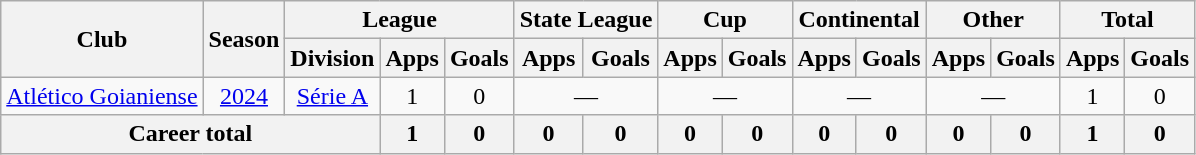<table class="wikitable" style="text-align: center;">
<tr>
<th rowspan="2">Club</th>
<th rowspan="2">Season</th>
<th colspan="3">League</th>
<th colspan="2">State League</th>
<th colspan="2">Cup</th>
<th colspan="2">Continental</th>
<th colspan="2">Other</th>
<th colspan="2">Total</th>
</tr>
<tr>
<th>Division</th>
<th>Apps</th>
<th>Goals</th>
<th>Apps</th>
<th>Goals</th>
<th>Apps</th>
<th>Goals</th>
<th>Apps</th>
<th>Goals</th>
<th>Apps</th>
<th>Goals</th>
<th>Apps</th>
<th>Goals</th>
</tr>
<tr>
<td valign="center"><a href='#'>Atlético Goianiense</a></td>
<td><a href='#'>2024</a></td>
<td><a href='#'>Série A</a></td>
<td>1</td>
<td>0</td>
<td colspan="2">—</td>
<td colspan="2">—</td>
<td colspan="2">—</td>
<td colspan="2">—</td>
<td>1</td>
<td>0</td>
</tr>
<tr>
<th colspan="3"><strong>Career total</strong></th>
<th>1</th>
<th>0</th>
<th>0</th>
<th>0</th>
<th>0</th>
<th>0</th>
<th>0</th>
<th>0</th>
<th>0</th>
<th>0</th>
<th>1</th>
<th>0</th>
</tr>
</table>
